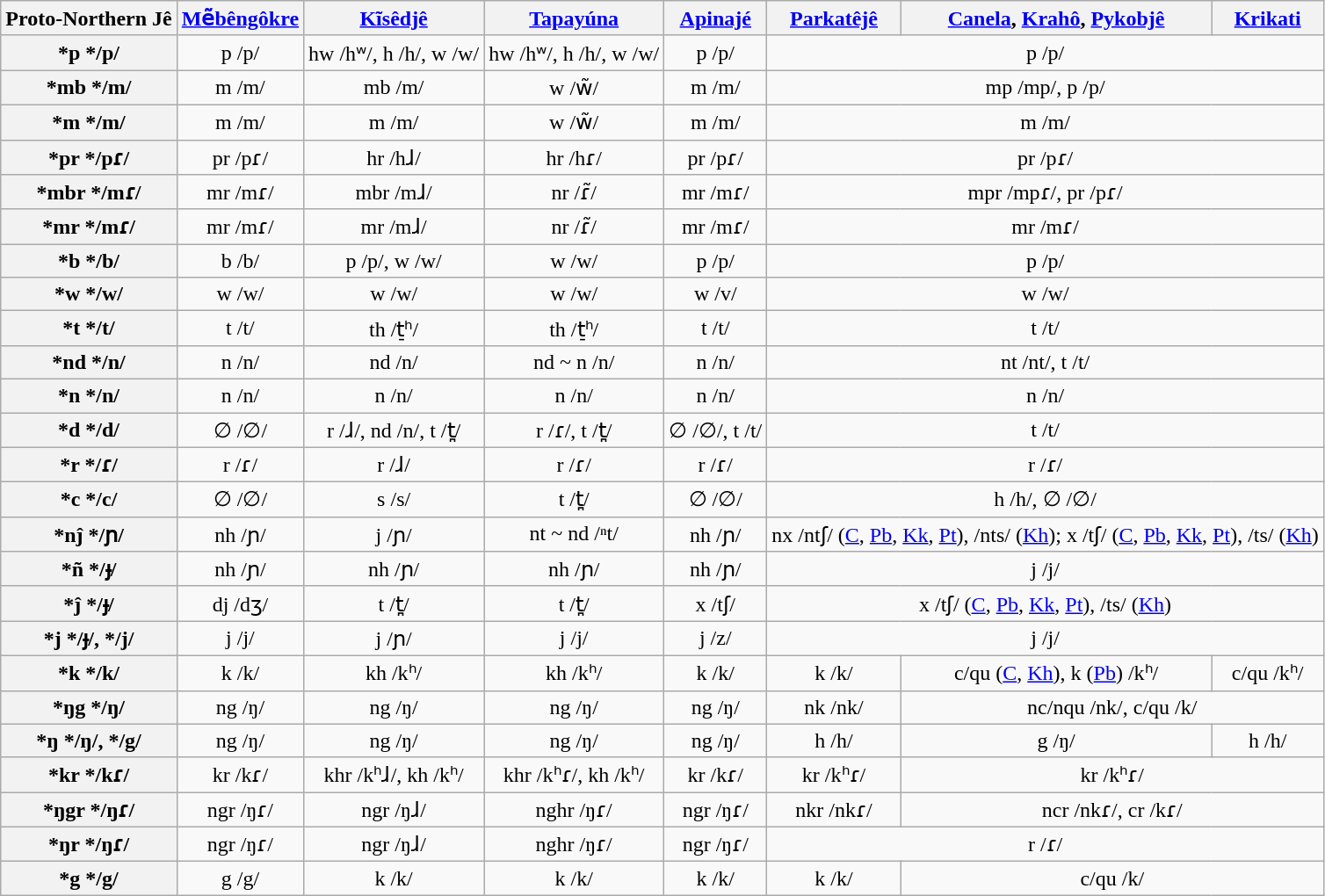<table class="wikitable" style="text-align: center;">
<tr>
<th>Proto-Northern Jê</th>
<th><a href='#'>Mẽbêngôkre</a></th>
<th><a href='#'>Kĩsêdjê</a></th>
<th><a href='#'>Tapayúna</a></th>
<th><a href='#'>Apinajé</a></th>
<th><a href='#'>Parkatêjê</a></th>
<th><a href='#'>Canela</a>, <a href='#'>Krahô</a>, <a href='#'>Pykobjê</a></th>
<th><a href='#'>Krikati</a></th>
</tr>
<tr>
<th>*p */p/</th>
<td>p /p/</td>
<td>hw /hʷ/, h /h/, w /w/</td>
<td>hw /hʷ/, h /h/, w /w/</td>
<td>p /p/</td>
<td colspan="3">p /p/</td>
</tr>
<tr>
<th>*mb */m/</th>
<td>m /m/</td>
<td>mb /m/</td>
<td>w /w̃/</td>
<td>m /m/</td>
<td colspan="3">mp /mp/, p /p/</td>
</tr>
<tr>
<th>*m */m/</th>
<td>m /m/</td>
<td>m /m/</td>
<td>w /w̃/</td>
<td>m /m/</td>
<td colspan="3">m /m/</td>
</tr>
<tr>
<th>*pr */pɾ/</th>
<td>pr /pɾ/</td>
<td>hr /hɺ/</td>
<td>hr /hɾ/</td>
<td>pr /pɾ/</td>
<td colspan="3">pr /pɾ/</td>
</tr>
<tr>
<th>*mbr */mɾ/</th>
<td>mr /mɾ/</td>
<td>mbr /mɺ/</td>
<td>nr /ɾ̃/</td>
<td>mr /mɾ/</td>
<td colspan="3">mpr /mpɾ/, pr /pɾ/</td>
</tr>
<tr>
<th>*mr */mɾ/</th>
<td>mr /mɾ/</td>
<td>mr /mɺ/</td>
<td>nr /ɾ̃/</td>
<td>mr /mɾ/</td>
<td colspan="3">mr /mɾ/</td>
</tr>
<tr>
<th>*b */b/</th>
<td>b /b/</td>
<td>p /p/, w /w/</td>
<td>w /w/</td>
<td>p /p/</td>
<td colspan="3">p /p/</td>
</tr>
<tr>
<th>*w */w/</th>
<td>w /w/</td>
<td>w /w/</td>
<td>w /w/</td>
<td>w /v/</td>
<td colspan="3">w /w/</td>
</tr>
<tr>
<th>*t */t/</th>
<td>t /t/</td>
<td>th /t̠ʰ/</td>
<td>th /t̠ʰ/</td>
<td>t /t/</td>
<td colspan="3">t /t/</td>
</tr>
<tr>
<th>*nd */n/</th>
<td>n /n/</td>
<td>nd /n/</td>
<td>nd ~ n /n/</td>
<td>n /n/</td>
<td colspan="3">nt /nt/, t /t/</td>
</tr>
<tr>
<th>*n */n/</th>
<td>n /n/</td>
<td>n /n/</td>
<td>n /n/</td>
<td>n /n/</td>
<td colspan="3">n /n/</td>
</tr>
<tr>
<th>*d */d/</th>
<td>∅ /∅/</td>
<td>r /ɺ/, nd /n/, t /t̪/</td>
<td>r /ɾ/, t /t̪/</td>
<td>∅ /∅/, t /t/</td>
<td colspan="3">t /t/</td>
</tr>
<tr>
<th>*r */ɾ/</th>
<td>r /ɾ/</td>
<td>r /ɺ/</td>
<td>r /ɾ/</td>
<td>r /ɾ/</td>
<td colspan="3">r /ɾ/</td>
</tr>
<tr>
<th>*c */c/</th>
<td>∅ /∅/</td>
<td>s /s/</td>
<td>t /t̪/</td>
<td>∅ /∅/</td>
<td colspan="3">h /h/, ∅ /∅/</td>
</tr>
<tr>
<th>*nĵ */ɲ/</th>
<td>nh /ɲ/</td>
<td>j /ɲ/</td>
<td>nt ~ nd /ⁿt/</td>
<td>nh /ɲ/</td>
<td colspan="3">nx /ntʃ/ (<a href='#'>C</a>, <a href='#'>Pb</a>, <a href='#'>Kk</a>, <a href='#'>Pt</a>), /nts/ (<a href='#'>Kh</a>); x /tʃ/ (<a href='#'>C</a>, <a href='#'>Pb</a>, <a href='#'>Kk</a>, <a href='#'>Pt</a>), /ts/ (<a href='#'>Kh</a>)</td>
</tr>
<tr>
<th>*ñ */ɟ/</th>
<td>nh /ɲ/</td>
<td>nh /ɲ/</td>
<td>nh /ɲ/</td>
<td>nh /ɲ/</td>
<td colspan="3">j /j/</td>
</tr>
<tr>
<th>*ĵ */ɟ/</th>
<td>dj /dʒ/</td>
<td>t /t̪/</td>
<td>t /t̪/</td>
<td>x /tʃ/</td>
<td colspan="3">x /tʃ/ (<a href='#'>C</a>, <a href='#'>Pb</a>, <a href='#'>Kk</a>, <a href='#'>Pt</a>), /ts/ (<a href='#'>Kh</a>)</td>
</tr>
<tr>
<th>*j */ɟ/, */j/</th>
<td>j /j/</td>
<td>j /ɲ/</td>
<td>j /j/</td>
<td>j /z/</td>
<td colspan="3">j /j/</td>
</tr>
<tr>
<th>*k */k/</th>
<td>k /k/</td>
<td>kh /kʰ/</td>
<td>kh /kʰ/</td>
<td>k /k/</td>
<td>k /k/</td>
<td>c/qu (<a href='#'>C</a>, <a href='#'>Kh</a>), k (<a href='#'>Pb</a>) /kʰ/</td>
<td>c/qu /kʰ/</td>
</tr>
<tr>
<th>*ŋg */ŋ/</th>
<td>ng /ŋ/</td>
<td>ng /ŋ/</td>
<td>ng /ŋ/</td>
<td>ng /ŋ/</td>
<td>nk /nk/</td>
<td colspan="2">nc/nqu /nk/, c/qu /k/</td>
</tr>
<tr>
<th>*ŋ */ŋ/, */g/</th>
<td>ng /ŋ/</td>
<td>ng /ŋ/</td>
<td>ng /ŋ/</td>
<td>ng /ŋ/</td>
<td>h /h/</td>
<td>g /ŋ/</td>
<td>h /h/</td>
</tr>
<tr>
<th>*kr */kɾ/</th>
<td>kr /kɾ/</td>
<td>khr /kʰɺ/, kh /kʰ/</td>
<td>khr /kʰɾ/, kh /kʰ/</td>
<td>kr /kɾ/</td>
<td>kr /kʰɾ/</td>
<td colspan="2">kr /kʰɾ/</td>
</tr>
<tr>
<th>*ŋgr */ŋɾ/</th>
<td>ngr /ŋɾ/</td>
<td>ngr /ŋɺ/</td>
<td>nghr /ŋɾ/</td>
<td>ngr /ŋɾ/</td>
<td>nkr /nkɾ/</td>
<td colspan="2">ncr /nkɾ/, cr /kɾ/</td>
</tr>
<tr>
<th>*ŋr */ŋɾ/</th>
<td>ngr /ŋɾ/</td>
<td>ngr /ŋɺ/</td>
<td>nghr /ŋɾ/</td>
<td>ngr /ŋɾ/</td>
<td colspan="3">r /ɾ/</td>
</tr>
<tr>
<th>*g */g/</th>
<td>g /g/</td>
<td>k /k/</td>
<td>k /k/</td>
<td>k /k/</td>
<td>k /k/</td>
<td colspan="2">c/qu /k/</td>
</tr>
</table>
